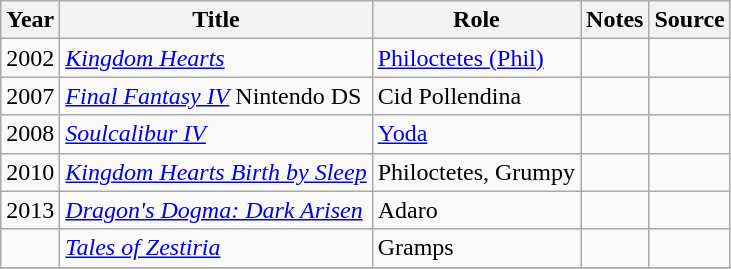<table class="wikitable sortable">
<tr>
<th>Year</th>
<th>Title</th>
<th>Role</th>
<th>Notes</th>
<th>Source</th>
</tr>
<tr>
<td>2002</td>
<td><em><a href='#'>Kingdom Hearts</a></em></td>
<td><a href='#'>Philoctetes (Phil)</a></td>
<td></td>
<td></td>
</tr>
<tr>
<td>2007</td>
<td><em><a href='#'>Final Fantasy IV</a></em> Nintendo DS</td>
<td>Cid Pollendina</td>
<td></td>
<td></td>
</tr>
<tr>
<td>2008</td>
<td><em><a href='#'>Soulcalibur IV</a></em></td>
<td><a href='#'>Yoda</a></td>
<td></td>
<td></td>
</tr>
<tr>
<td>2010</td>
<td><em><a href='#'>Kingdom Hearts Birth by Sleep</a></em></td>
<td>Philoctetes, Grumpy</td>
<td></td>
<td></td>
</tr>
<tr>
<td>2013</td>
<td><em><a href='#'>Dragon's Dogma: Dark Arisen</a></em></td>
<td>Adaro</td>
<td></td>
<td></td>
</tr>
<tr>
<td></td>
<td><em><a href='#'>Tales of Zestiria</a></em></td>
<td>Gramps</td>
<td></td>
<td></td>
</tr>
<tr>
</tr>
</table>
